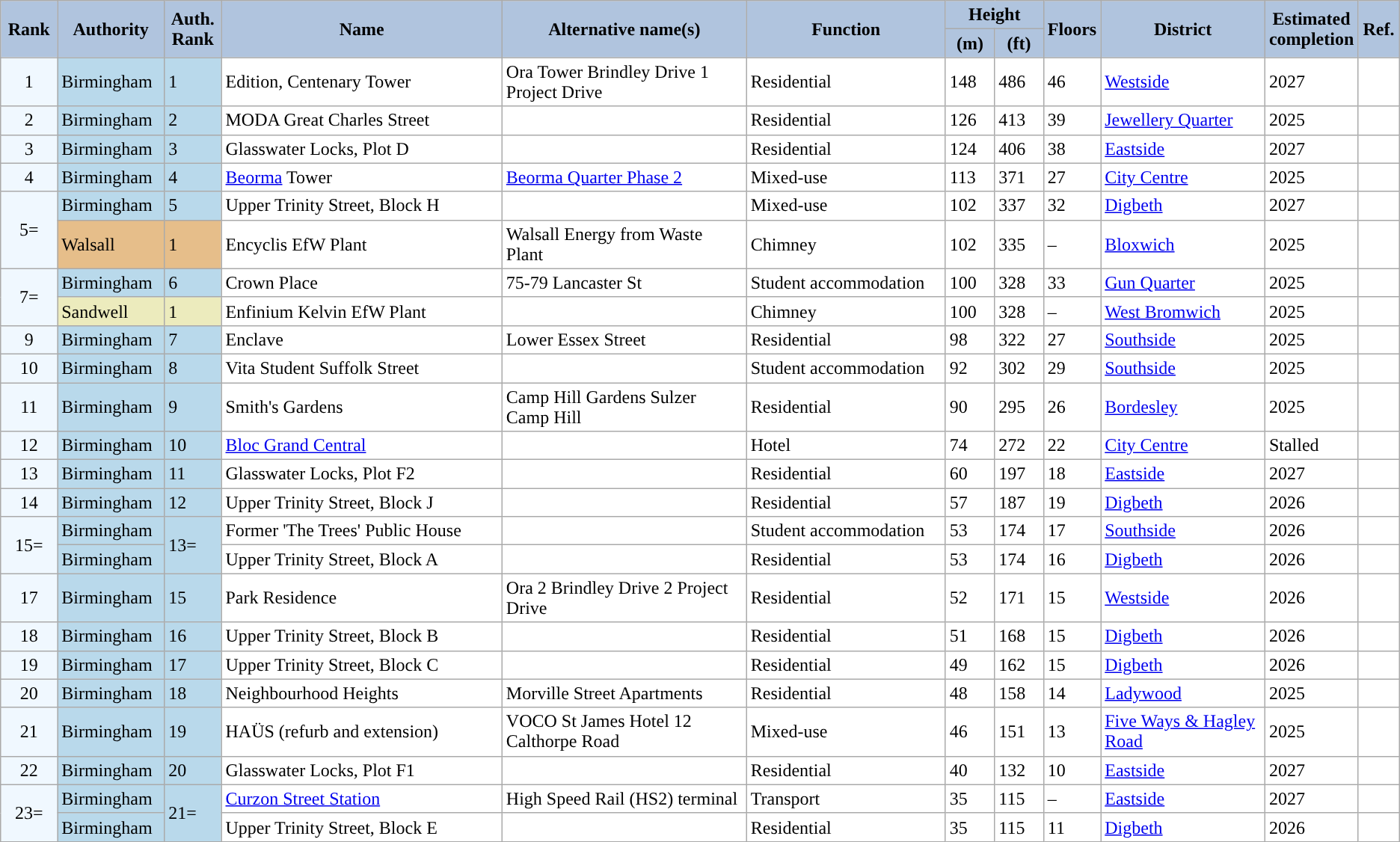<table class="wikitable sortable" style="border:#999; background:white;">
<tr>
<th class="unsortable" rowspan="2" style="background-color:#B0C4DE; text-align:center; width:45px;"><span><strong>Rank</strong></span></th>
<th rowspan="2" style="background-color:#B0C4DE; text-align:center; width: 90px;"><span><strong>Authority</strong></span></th>
<th rowspan="2" class="unsortable" style="background-color:#B0C4DE; text-align:center; width: 45px;"><span><strong>Auth. Rank</strong></span></th>
<th rowspan="2" style="background-color:#B0C4DE; text-align:center; width:285px;"><span><strong>Name</strong></span></th>
<th class="unsortable" rowspan="2" style="background-color:#B0C4DE; text-align:center; width:250px;"><span><strong>Alternative name(s)</strong></span></th>
<th rowspan="2" style="background-color:#B0C4DE; text-align:center; width:190px;"><span><strong>Function</strong></span></th>
<th colspan="2" style="background-color:#B0C4DE; text-align:center"><span><strong>Height</strong></span></th>
<th rowspan="2" style="background-color:#B0C4DE; text-align:center; width:35px;"><span><strong>Floors</strong></span></th>
<th rowspan="2" style="background-color:#B0C4DE; text-align:center; width:160px;"><span><strong>District</strong></span></th>
<th rowspan="2" style="background-color:#B0C4DE; text-align:center; width:75px;"><span><strong>Estimated completion</strong></span></th>
<th class="unsortable" rowspan="2" style="background-color:#B0C4DE; text-align:center; width:30px;"><span><strong>Ref.</strong></span></th>
</tr>
<tr>
<th class="unsortable" style="background-color:#B0C4DE; text-align:center; width:40px;"><span><strong>(m)</strong></span></th>
<th class="unsortable" style="background-color:#B0C4DE; text-align:center; width:40px;"><span><strong>(ft)</strong></span></th>
</tr>
<tr>
<td style="text-align:center; background:#F0F8FF;">1</td>
<td style="background-color:#B9D9EB">Birmingham</td>
<td style="background-color:#B9D9EB">1</td>
<td>Edition, Centenary Tower</td>
<td>Ora Tower Brindley Drive 1 Project Drive</td>
<td>Residential</td>
<td>148</td>
<td>486</td>
<td>46</td>
<td><a href='#'>Westside</a></td>
<td>2027</td>
<td></td>
</tr>
<tr>
<td style="text-align:center; background:#F0F8FF;">2</td>
<td style="background-color:#B9D9EB">Birmingham</td>
<td style="background-color:#B9D9EB">2</td>
<td>MODA Great Charles Street</td>
<td></td>
<td>Residential</td>
<td>126</td>
<td>413</td>
<td>39</td>
<td><a href='#'>Jewellery Quarter</a></td>
<td>2025</td>
<td></td>
</tr>
<tr>
<td style="text-align:center; background:#F0F8FF;">3</td>
<td style="background-color:#B9D9EB">Birmingham</td>
<td style="background-color:#B9D9EB">3</td>
<td>Glasswater Locks, Plot D</td>
<td></td>
<td>Residential</td>
<td>124</td>
<td>406</td>
<td>38</td>
<td><a href='#'>Eastside</a></td>
<td>2027</td>
<td></td>
</tr>
<tr>
<td style="text-align:center; background:#F0F8FF;">4</td>
<td style="background-color:#B9D9EB">Birmingham</td>
<td style="background-color:#B9D9EB">4</td>
<td><a href='#'>Beorma</a> Tower</td>
<td><a href='#'>Beorma Quarter Phase 2</a></td>
<td>Mixed-use</td>
<td>113</td>
<td>371</td>
<td>27</td>
<td><a href='#'>City Centre</a></td>
<td>2025</td>
<td></td>
</tr>
<tr>
<td rowspan="2" style="text-align:center; background:#F0F8FF;">5=</td>
<td style="background-color:#B9D9EB">Birmingham</td>
<td style="background-color:#B9D9EB">5</td>
<td>Upper Trinity Street, Block H</td>
<td></td>
<td>Mixed-use</td>
<td>102</td>
<td>337</td>
<td>32</td>
<td><a href='#'>Digbeth</a></td>
<td>2027</td>
<td></td>
</tr>
<tr>
<td style="background-color:#E6BE8A">Walsall</td>
<td style="background-color:#E6BE8A">1</td>
<td>Encyclis EfW Plant</td>
<td>Walsall Energy from Waste Plant</td>
<td>Chimney</td>
<td>102</td>
<td>335</td>
<td>–</td>
<td><a href='#'>Bloxwich</a></td>
<td>2025</td>
<td></td>
</tr>
<tr>
<td rowspan="2" style="text-align:center; background:#F0F8FF;">7=</td>
<td style="background-color:#B9D9EB">Birmingham</td>
<td style="background-color:#B9D9EB">6</td>
<td>Crown Place</td>
<td>75-79 Lancaster St</td>
<td>Student accommodation</td>
<td>100</td>
<td>328</td>
<td>33</td>
<td><a href='#'>Gun Quarter</a></td>
<td>2025</td>
<td></td>
</tr>
<tr>
<td style="background-color:#ECEBBD">Sandwell</td>
<td style="background-color:#ECEBBD">1</td>
<td>Enfinium Kelvin EfW Plant</td>
<td></td>
<td>Chimney</td>
<td>100</td>
<td>328</td>
<td>–</td>
<td><a href='#'>West Bromwich</a></td>
<td>2025</td>
<td></td>
</tr>
<tr>
<td style="text-align:center; background:#F0F8FF;">9</td>
<td style="background-color:#B9D9EB">Birmingham</td>
<td style="background-color:#B9D9EB">7</td>
<td>Enclave</td>
<td>Lower Essex Street</td>
<td>Residential</td>
<td>98</td>
<td>322</td>
<td>27</td>
<td><a href='#'>Southside</a></td>
<td>2025</td>
<td></td>
</tr>
<tr>
<td style="text-align:center; background:#F0F8FF;">10</td>
<td style="background-color:#B9D9EB">Birmingham</td>
<td style="background-color:#B9D9EB">8</td>
<td>Vita Student Suffolk Street</td>
<td></td>
<td>Student accommodation</td>
<td>92</td>
<td>302</td>
<td>29</td>
<td><a href='#'>Southside</a></td>
<td>2025</td>
<td></td>
</tr>
<tr>
<td style="text-align:center; background:#F0F8FF;">11</td>
<td style="background-color:#B9D9EB">Birmingham</td>
<td style="background-color:#B9D9EB">9</td>
<td>Smith's Gardens</td>
<td>Camp Hill Gardens Sulzer Camp Hill</td>
<td>Residential</td>
<td>90</td>
<td>295</td>
<td>26</td>
<td><a href='#'>Bordesley</a></td>
<td>2025</td>
<td></td>
</tr>
<tr>
<td style="text-align:center; background:#F0F8FF;">12</td>
<td style="background-color:#B9D9EB">Birmingham</td>
<td style="background-color:#B9D9EB">10</td>
<td><a href='#'>Bloc Grand Central</a></td>
<td></td>
<td>Hotel</td>
<td>74</td>
<td>272</td>
<td>22</td>
<td><a href='#'>City Centre</a></td>
<td>Stalled</td>
<td></td>
</tr>
<tr>
<td style="text-align:center; background:#F0F8FF;">13</td>
<td style="background-color:#B9D9EB">Birmingham</td>
<td style="background-color:#B9D9EB">11</td>
<td>Glasswater Locks, Plot F2</td>
<td></td>
<td>Residential</td>
<td>60</td>
<td>197</td>
<td>18</td>
<td><a href='#'>Eastside</a></td>
<td>2027</td>
<td></td>
</tr>
<tr>
<td style="text-align:center; background:#F0F8FF;">14</td>
<td style="background-color:#B9D9EB">Birmingham</td>
<td style="background-color:#B9D9EB">12</td>
<td>Upper Trinity Street, Block J</td>
<td></td>
<td>Residential</td>
<td>57</td>
<td>187</td>
<td>19</td>
<td><a href='#'>Digbeth</a></td>
<td>2026</td>
<td></td>
</tr>
<tr>
<td rowspan="2"  style="text-align:center; background:#F0F8FF;">15=</td>
<td style="background-color:#B9D9EB">Birmingham</td>
<td rowspan="2" style="background-color:#B9D9EB">13=</td>
<td>Former 'The Trees' Public House</td>
<td></td>
<td>Student accommodation</td>
<td>53</td>
<td>174</td>
<td>17</td>
<td><a href='#'>Southside</a></td>
<td>2026</td>
<td></td>
</tr>
<tr>
<td style=background:#B9D9EB;">Birmingham</td>
<td>Upper Trinity Street, Block A</td>
<td></td>
<td>Residential</td>
<td>53</td>
<td>174</td>
<td>16</td>
<td><a href='#'>Digbeth</a></td>
<td>2026</td>
<td></td>
</tr>
<tr>
<td style="text-align:center; background:#F0F8FF;">17</td>
<td style="background-color:#B9D9EB">Birmingham</td>
<td style="background-color:#B9D9EB">15</td>
<td>Park Residence</td>
<td>Ora 2 Brindley Drive 2 Project Drive</td>
<td>Residential</td>
<td>52</td>
<td>171</td>
<td>15</td>
<td><a href='#'>Westside</a></td>
<td>2026</td>
<td></td>
</tr>
<tr>
<td style="text-align:center; background:#F0F8FF;">18</td>
<td style="background-color:#B9D9EB">Birmingham</td>
<td style="background-color:#B9D9EB">16</td>
<td>Upper Trinity Street, Block B</td>
<td></td>
<td>Residential</td>
<td>51</td>
<td>168</td>
<td>15</td>
<td><a href='#'>Digbeth</a></td>
<td>2026</td>
<td></td>
</tr>
<tr>
<td style="text-align:center; background:#F0F8FF;">19</td>
<td style="background-color:#B9D9EB">Birmingham</td>
<td style="background-color:#B9D9EB">17</td>
<td>Upper Trinity Street, Block C</td>
<td></td>
<td>Residential</td>
<td>49</td>
<td>162</td>
<td>15</td>
<td><a href='#'>Digbeth</a></td>
<td>2026</td>
<td></td>
</tr>
<tr>
<td style="text-align:center; background:#F0F8FF;">20</td>
<td style="background-color:#B9D9EB">Birmingham</td>
<td style="background-color:#B9D9EB">18</td>
<td>Neighbourhood Heights</td>
<td>Morville Street Apartments</td>
<td>Residential</td>
<td>48</td>
<td>158</td>
<td>14</td>
<td><a href='#'>Ladywood</a></td>
<td>2025</td>
<td></td>
</tr>
<tr>
<td style="text-align:center; background:#F0F8FF;">21</td>
<td style="background-color:#B9D9EB">Birmingham</td>
<td style="background-color:#B9D9EB">19</td>
<td>HAÜS (refurb and extension)</td>
<td>VOCO St James Hotel 12 Calthorpe Road</td>
<td>Mixed-use</td>
<td>46</td>
<td>151</td>
<td>13</td>
<td><a href='#'>Five Ways & Hagley Road</a></td>
<td>2025</td>
<td></td>
</tr>
<tr>
<td style="text-align:center; background:#F0F8FF;">22</td>
<td style="background-color:#B9D9EB">Birmingham</td>
<td style="background-color:#B9D9EB">20</td>
<td>Glasswater Locks, Plot F1</td>
<td></td>
<td>Residential</td>
<td>40</td>
<td>132</td>
<td>10</td>
<td><a href='#'>Eastside</a></td>
<td>2027</td>
<td></td>
</tr>
<tr>
<td rowspan="2" style="text-align:center; background:#F0F8FF;">23=</td>
<td style="background-color:#B9D9EB">Birmingham</td>
<td rowspan="2" style="background-color:#B9D9EB">21=</td>
<td><a href='#'>Curzon Street Station</a></td>
<td>High Speed Rail (HS2) terminal</td>
<td>Transport</td>
<td>35</td>
<td>115</td>
<td>–</td>
<td><a href='#'>Eastside</a></td>
<td>2027</td>
<td></td>
</tr>
<tr>
<td style=background:#B9D9EB;">Birmingham</td>
<td>Upper Trinity Street, Block E</td>
<td></td>
<td>Residential</td>
<td>35</td>
<td>115</td>
<td>11</td>
<td><a href='#'>Digbeth</a></td>
<td>2026</td>
<td></td>
</tr>
</table>
